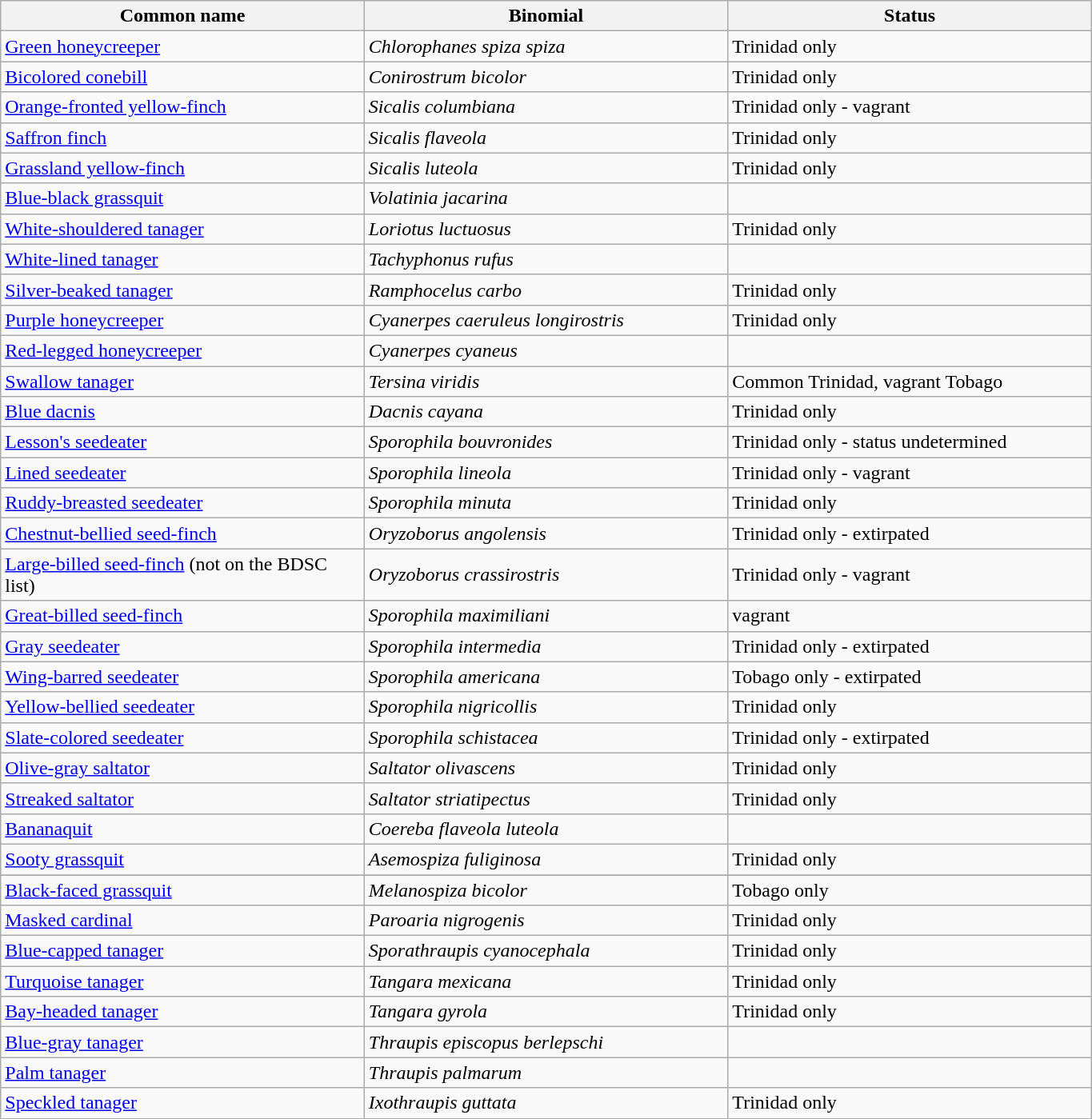<table width=72% class="wikitable">
<tr>
<th width=24%>Common name</th>
<th width=24%>Binomial</th>
<th width=24%>Status</th>
</tr>
<tr>
<td><a href='#'>Green honeycreeper</a></td>
<td><em>Chlorophanes spiza spiza</em></td>
<td>Trinidad only</td>
</tr>
<tr>
<td><a href='#'>Bicolored conebill</a></td>
<td><em>Conirostrum bicolor</em></td>
<td>Trinidad only</td>
</tr>
<tr>
<td><a href='#'>Orange-fronted yellow-finch</a></td>
<td><em>Sicalis columbiana</em></td>
<td>Trinidad only - vagrant</td>
</tr>
<tr>
<td><a href='#'>Saffron finch</a></td>
<td><em>Sicalis flaveola</em></td>
<td>Trinidad only</td>
</tr>
<tr>
<td><a href='#'>Grassland yellow-finch</a></td>
<td><em>Sicalis luteola</em></td>
<td>Trinidad only</td>
</tr>
<tr>
<td><a href='#'>Blue-black grassquit</a></td>
<td><em>Volatinia jacarina</em></td>
<td></td>
</tr>
<tr>
<td><a href='#'>White-shouldered tanager</a></td>
<td><em>Loriotus luctuosus</em></td>
<td>Trinidad only</td>
</tr>
<tr>
<td><a href='#'>White-lined tanager</a></td>
<td><em>Tachyphonus rufus</em></td>
<td></td>
</tr>
<tr>
<td><a href='#'>Silver-beaked tanager</a></td>
<td><em>Ramphocelus carbo</em></td>
<td>Trinidad only</td>
</tr>
<tr>
<td><a href='#'>Purple honeycreeper</a></td>
<td><em>Cyanerpes caeruleus longirostris</em></td>
<td>Trinidad only</td>
</tr>
<tr>
<td><a href='#'>Red-legged honeycreeper</a></td>
<td><em>Cyanerpes cyaneus</em></td>
<td></td>
</tr>
<tr>
<td><a href='#'>Swallow tanager</a></td>
<td><em>Tersina viridis</em></td>
<td>Common Trinidad, vagrant Tobago</td>
</tr>
<tr>
<td><a href='#'>Blue dacnis</a></td>
<td><em>Dacnis cayana</em></td>
<td>Trinidad only</td>
</tr>
<tr>
<td><a href='#'>Lesson's seedeater</a></td>
<td><em>Sporophila bouvronides</em></td>
<td>Trinidad only - status undetermined</td>
</tr>
<tr>
<td><a href='#'>Lined seedeater</a></td>
<td><em>Sporophila lineola</em></td>
<td>Trinidad only - vagrant</td>
</tr>
<tr>
<td><a href='#'>Ruddy-breasted seedeater</a></td>
<td><em>Sporophila minuta</em></td>
<td>Trinidad only</td>
</tr>
<tr>
<td><a href='#'>Chestnut-bellied seed-finch</a></td>
<td><em>Oryzoborus angolensis</em></td>
<td>Trinidad only - extirpated</td>
</tr>
<tr>
<td><a href='#'>Large-billed seed-finch</a> (not on the BDSC list)</td>
<td><em>Oryzoborus crassirostris</em></td>
<td>Trinidad only - vagrant</td>
</tr>
<tr>
<td><a href='#'>Great-billed seed-finch</a></td>
<td><em>Sporophila maximiliani</em></td>
<td>vagrant</td>
</tr>
<tr>
<td><a href='#'>Gray seedeater</a></td>
<td><em>Sporophila intermedia</em></td>
<td>Trinidad only - extirpated</td>
</tr>
<tr>
<td><a href='#'>Wing-barred seedeater</a></td>
<td><em>Sporophila americana</em></td>
<td>Tobago only - extirpated</td>
</tr>
<tr>
<td><a href='#'>Yellow-bellied seedeater</a></td>
<td><em>Sporophila nigricollis</em></td>
<td>Trinidad only</td>
</tr>
<tr>
<td><a href='#'>Slate-colored seedeater</a></td>
<td><em>Sporophila schistacea</em></td>
<td>Trinidad only - extirpated</td>
</tr>
<tr>
<td><a href='#'>Olive-gray saltator</a></td>
<td><em>Saltator olivascens</em></td>
<td>Trinidad only</td>
</tr>
<tr>
<td><a href='#'>Streaked saltator</a></td>
<td><em>Saltator striatipectus</em></td>
<td>Trinidad only</td>
</tr>
<tr>
<td><a href='#'>Bananaquit</a></td>
<td><em>Coereba flaveola luteola</em></td>
<td></td>
</tr>
<tr>
<td><a href='#'>Sooty grassquit</a></td>
<td><em>Asemospiza fuliginosa</em></td>
<td>Trinidad only</td>
</tr>
<tr>
</tr>
<tr>
<td><a href='#'>Black-faced grassquit</a></td>
<td><em>Melanospiza bicolor</em></td>
<td>Tobago only</td>
</tr>
<tr>
<td><a href='#'>Masked cardinal</a></td>
<td><em>Paroaria nigrogenis</em></td>
<td>Trinidad only</td>
</tr>
<tr>
<td><a href='#'>Blue-capped tanager</a></td>
<td><em>Sporathraupis cyanocephala</em></td>
<td>Trinidad only</td>
</tr>
<tr>
<td><a href='#'>Turquoise tanager</a></td>
<td><em>Tangara mexicana</em></td>
<td>Trinidad only</td>
</tr>
<tr>
<td><a href='#'>Bay-headed tanager</a></td>
<td><em>Tangara gyrola</em></td>
<td>Trinidad only</td>
</tr>
<tr>
<td><a href='#'>Blue-gray tanager</a></td>
<td><em>Thraupis episcopus berlepschi</em></td>
<td></td>
</tr>
<tr>
<td><a href='#'>Palm tanager</a></td>
<td><em>Thraupis palmarum</em></td>
<td></td>
</tr>
<tr>
<td><a href='#'>Speckled tanager</a></td>
<td><em>Ixothraupis guttata</em></td>
<td>Trinidad only</td>
</tr>
<tr>
</tr>
</table>
